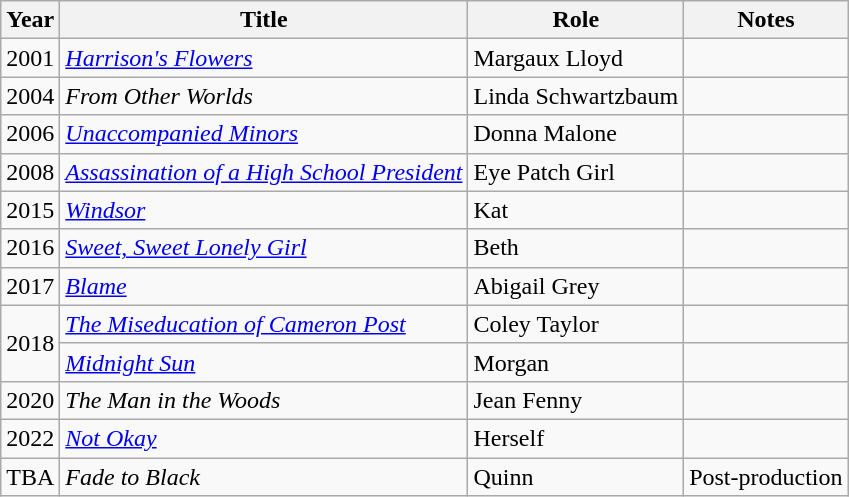<table class="wikitable sortable">
<tr>
<th>Year</th>
<th>Title</th>
<th>Role</th>
<th class="unsortable">Notes</th>
</tr>
<tr>
<td>2001</td>
<td><em><a href='#'>Harrison's Flowers</a></em></td>
<td>Margaux Lloyd</td>
<td></td>
</tr>
<tr>
<td>2004</td>
<td><em>From Other Worlds</em></td>
<td>Linda Schwartzbaum</td>
<td></td>
</tr>
<tr>
<td>2006</td>
<td><em><a href='#'>Unaccompanied Minors</a></em></td>
<td>Donna Malone</td>
<td></td>
</tr>
<tr>
<td>2008</td>
<td><em><a href='#'>Assassination of a High School President</a></em></td>
<td>Eye Patch Girl</td>
<td></td>
</tr>
<tr>
<td>2015</td>
<td><em><a href='#'>Windsor</a></em></td>
<td>Kat</td>
<td></td>
</tr>
<tr>
<td>2016</td>
<td><em><a href='#'>Sweet, Sweet Lonely Girl</a></em></td>
<td>Beth</td>
<td></td>
</tr>
<tr>
<td>2017</td>
<td><em><a href='#'>Blame</a></em></td>
<td>Abigail Grey</td>
<td></td>
</tr>
<tr>
<td rowspan="2">2018</td>
<td data-sort-value="Miseducation of Cameron Post"><em><a href='#'>The Miseducation of Cameron Post</a></em></td>
<td>Coley Taylor</td>
<td></td>
</tr>
<tr>
<td><em><a href='#'>Midnight Sun</a></em></td>
<td>Morgan</td>
<td></td>
</tr>
<tr>
<td>2020</td>
<td><em>The Man in the Woods</em></td>
<td>Jean Fenny</td>
<td></td>
</tr>
<tr>
<td>2022</td>
<td><em><a href='#'>Not Okay</a></em></td>
<td>Herself</td>
<td></td>
</tr>
<tr>
<td>TBA</td>
<td><em>Fade to Black</em></td>
<td>Quinn</td>
<td>Post-production</td>
</tr>
</table>
